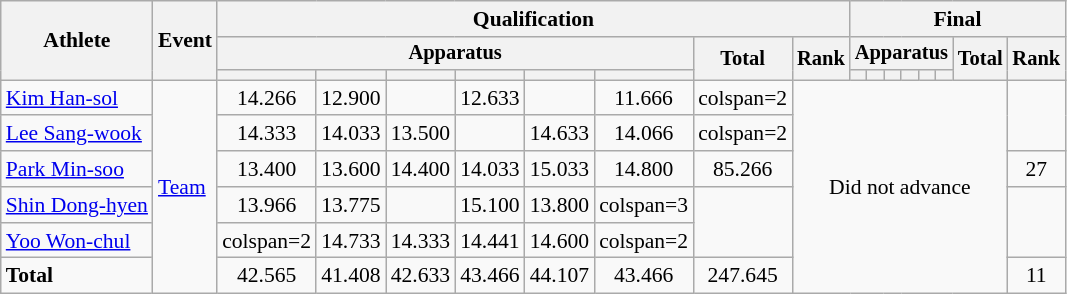<table class="wikitable" style="font-size:90%">
<tr>
<th rowspan=3>Athlete</th>
<th rowspan=3>Event</th>
<th colspan =8>Qualification</th>
<th colspan =8>Final</th>
</tr>
<tr style="font-size:95%">
<th colspan=6>Apparatus</th>
<th rowspan=2>Total</th>
<th rowspan=2>Rank</th>
<th colspan=6>Apparatus</th>
<th rowspan=2>Total</th>
<th rowspan=2>Rank</th>
</tr>
<tr style="font-size:95%">
<th></th>
<th></th>
<th></th>
<th></th>
<th></th>
<th></th>
<th></th>
<th></th>
<th></th>
<th></th>
<th></th>
<th></th>
</tr>
<tr align=center>
<td align=left><a href='#'>Kim Han-sol</a></td>
<td align=left rowspan=6><a href='#'>Team</a></td>
<td>14.266</td>
<td>12.900</td>
<td></td>
<td>12.633</td>
<td></td>
<td>11.666</td>
<td>colspan=2 </td>
<td rowspan=6 colspan=8>Did not advance</td>
</tr>
<tr align=center>
<td align=left><a href='#'>Lee Sang-wook</a></td>
<td>14.333</td>
<td>14.033</td>
<td>13.500</td>
<td></td>
<td>14.633</td>
<td>14.066</td>
<td>colspan=2 </td>
</tr>
<tr align=center>
<td align=left><a href='#'>Park Min-soo</a></td>
<td>13.400</td>
<td>13.600</td>
<td>14.400</td>
<td>14.033</td>
<td>15.033</td>
<td>14.800</td>
<td>85.266</td>
<td>27</td>
</tr>
<tr align=center>
<td align=left><a href='#'>Shin Dong-hyen</a></td>
<td>13.966</td>
<td>13.775</td>
<td></td>
<td>15.100</td>
<td>13.800</td>
<td>colspan=3 </td>
</tr>
<tr align=center>
<td align=left><a href='#'>Yoo Won-chul</a></td>
<td>colspan=2 </td>
<td>14.733</td>
<td>14.333</td>
<td>14.441</td>
<td>14.600</td>
<td>colspan=2 </td>
</tr>
<tr align=center>
<td align=left><strong>Total</strong></td>
<td>42.565</td>
<td>41.408</td>
<td>42.633</td>
<td>43.466</td>
<td>44.107</td>
<td>43.466</td>
<td>247.645</td>
<td>11</td>
</tr>
</table>
